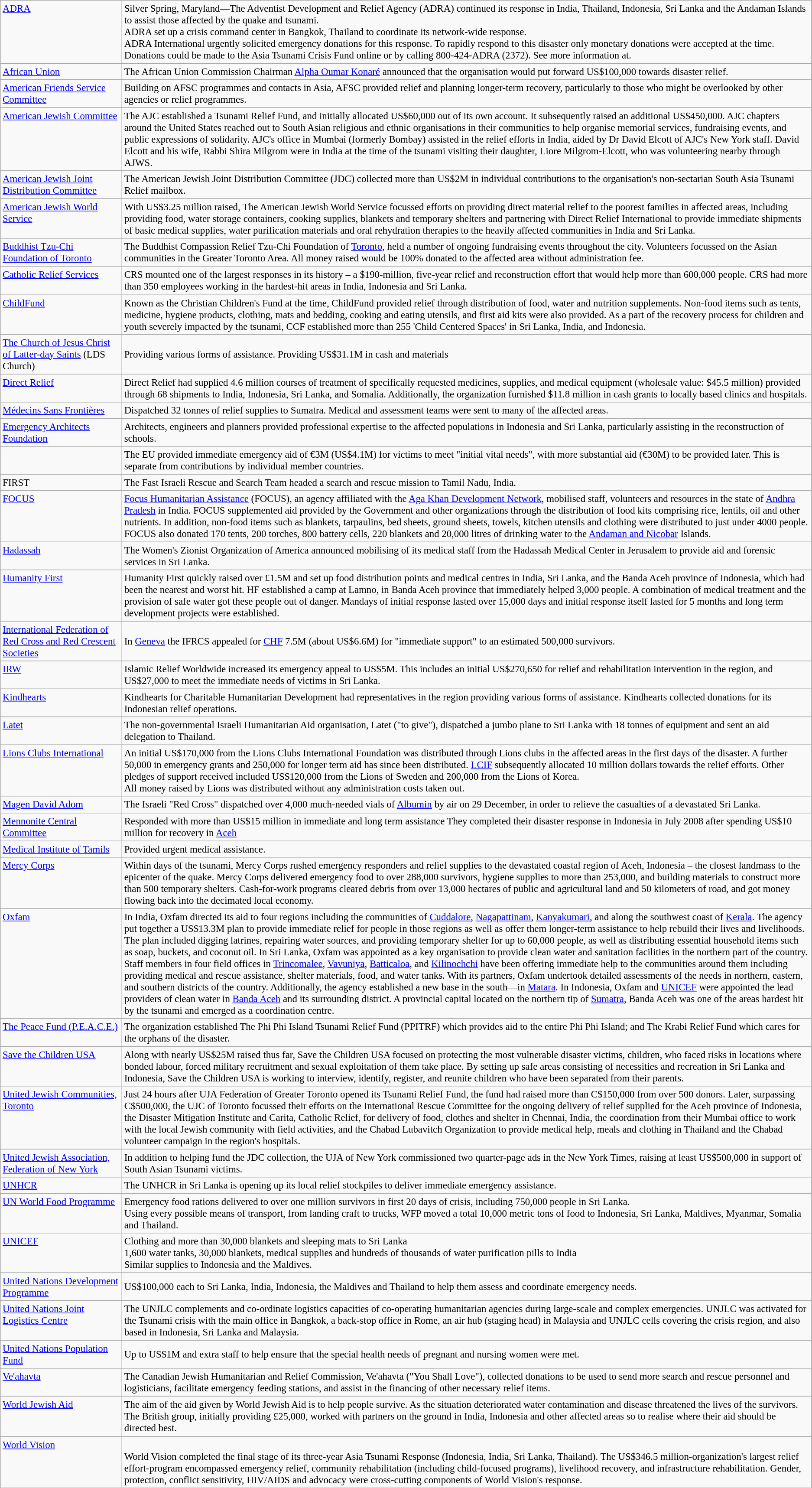<table class="wikitable" style="font-size: 95%;">
<tr>
<td style="width:180px; vertical-align:top;"><a href='#'>ADRA</a></td>
<td>Silver Spring, Maryland—The Adventist Development and Relief Agency (ADRA) continued its response in India, Thailand, Indonesia, Sri Lanka and the Andaman Islands to assist those affected by the quake and tsunami.<br>ADRA set up a crisis command center in Bangkok, Thailand to coordinate its network-wide response.<br>ADRA International urgently solicited emergency donations for this response. To rapidly respond to this disaster only monetary donations were accepted at the time. Donations could be made to the Asia Tsunami Crisis Fund online or by calling 800-424-ADRA (2372). See more information at.</td>
</tr>
<tr>
<td valign="top"><a href='#'>African Union</a></td>
<td>The African Union Commission Chairman <a href='#'>Alpha Oumar Konaré</a> announced that the organisation would put forward US$100,000 towards disaster relief.</td>
</tr>
<tr>
</tr>
<tr>
<td valign="top"><a href='#'>American Friends Service Committee</a></td>
<td>Building on AFSC programmes and contacts in Asia, AFSC provided relief and planning longer-term recovery, particularly to those who might be overlooked by other agencies or relief programmes.</td>
</tr>
<tr>
<td valign="top"><a href='#'>American Jewish Committee</a></td>
<td>The AJC established a Tsunami Relief Fund, and initially allocated US$60,000 out of its own account. It subsequently raised an additional US$450,000. AJC chapters around the United States reached out to South Asian religious and ethnic organisations in their communities to help organise memorial services, fundraising events, and public expressions of solidarity. AJC's office in Mumbai (formerly Bombay) assisted in the relief efforts in India, aided by Dr David Elcott of AJC's New York staff. David Elcott and his wife, Rabbi Shira Milgrom were in India at the time of the tsunami visiting their daughter, Liore Milgrom-Elcott, who was volunteering nearby through AJWS.</td>
</tr>
<tr>
<td valign="top"><a href='#'>American Jewish Joint Distribution Committee</a></td>
<td>The American Jewish Joint Distribution Committee (JDC) collected more than US$2M in individual contributions to the organisation's non-sectarian South Asia Tsunami Relief mailbox.</td>
</tr>
<tr>
<td valign="top"><a href='#'>American Jewish World Service</a></td>
<td>With US$3.25 million raised, The American Jewish World Service focussed efforts on providing direct material relief to the poorest families in affected areas, including providing food, water storage containers, cooking supplies, blankets and temporary shelters and partnering with Direct Relief International to provide immediate shipments of basic medical supplies, water purification materials and oral rehydration therapies to the heavily affected communities in India and Sri Lanka.</td>
</tr>
<tr>
<td valign="top"><a href='#'>Buddhist Tzu-Chi Foundation of Toronto</a></td>
<td>The Buddhist Compassion Relief Tzu-Chi Foundation of <a href='#'>Toronto</a>, held a number of ongoing fundraising events throughout the city. Volunteers focussed on the Asian communities in the Greater Toronto Area. All money raised would be 100% donated to the affected area without administration fee.</td>
</tr>
<tr>
<td valign="top"><a href='#'>Catholic Relief Services</a></td>
<td>CRS mounted one of the largest responses in its history – a $190-million, five-year relief and reconstruction effort that would help more than 600,000 people. CRS had more than 350 employees working in the hardest-hit areas in India, Indonesia and Sri Lanka.</td>
</tr>
<tr>
<td valign="top"><a href='#'>ChildFund</a></td>
<td>Known as the Christian Children's Fund at the time, ChildFund provided relief through distribution of food, water and nutrition supplements. Non-food items such as tents, medicine, hygiene products, clothing, mats and bedding, cooking and eating utensils, and first aid kits were also provided. As a part of the recovery process for children and youth severely impacted by the tsunami, CCF established more than 255 'Child Centered Spaces' in Sri Lanka, India, and Indonesia.</td>
</tr>
<tr>
<td valign="top"><a href='#'>The Church of Jesus Christ of Latter-day Saints</a> (LDS Church)</td>
<td>Providing various forms of assistance. Providing US$31.1M in cash and materials</td>
</tr>
<tr>
<td valign="top"><a href='#'>Direct Relief</a><br></td>
<td>Direct Relief had supplied 4.6 million courses of treatment of specifically requested medicines, supplies, and medical equipment (wholesale value: $45.5 million) provided through 68 shipments to India, Indonesia, Sri Lanka, and Somalia. Additionally, the organization furnished $11.8 million in cash grants to locally based clinics and hospitals.</td>
</tr>
<tr>
<td valign="top"><a href='#'>Médecins Sans Frontières</a></td>
<td>Dispatched 32 tonnes of relief supplies to Sumatra. Medical and assessment teams were sent to many of the affected areas.</td>
</tr>
<tr>
<td valign="top"><a href='#'>Emergency Architects Foundation</a></td>
<td>Architects, engineers and planners provided professional expertise to the affected populations in Indonesia and Sri Lanka, particularly assisting in the reconstruction of schools.</td>
</tr>
<tr>
<td valign="top"></td>
<td>The EU provided immediate emergency aid of €3M (US$4.1M) for victims to meet "initial vital needs", with more substantial aid (€30M) to be provided later. This is separate from contributions by individual member countries.</td>
</tr>
<tr>
<td valign="top">FIRST</td>
<td>The Fast Israeli Rescue and Search Team headed a search and rescue mission to Tamil Nadu, India.</td>
</tr>
<tr>
<td valign="top"><a href='#'>FOCUS</a></td>
<td><a href='#'>Focus Humanitarian Assistance</a> (FOCUS), an agency affiliated with the <a href='#'>Aga Khan Development Network</a>, mobilised staff, volunteers and resources in the state of <a href='#'>Andhra Pradesh</a> in India. FOCUS supplemented aid provided by the Government and other organizations through the distribution of food kits comprising rice, lentils, oil and other nutrients. In addition, non-food items such as blankets, tarpaulins, bed sheets, ground sheets, towels, kitchen utensils and clothing were distributed to just under 4000 people. FOCUS also donated 170 tents, 200 torches, 800 battery cells, 220 blankets and 20,000 litres of drinking water to the <a href='#'>Andaman and Nicobar</a> Islands.</td>
</tr>
<tr>
<td valign="top"><a href='#'>Hadassah</a></td>
<td>The Women's Zionist Organization of America announced mobilising of its medical staff from the Hadassah Medical Center in Jerusalem to provide aid and forensic services in Sri Lanka.</td>
</tr>
<tr>
<td valign="top"><a href='#'>Humanity First</a></td>
<td>Humanity First quickly raised over £1.5M and set up food distribution points and medical centres in India, Sri Lanka, and the Banda Aceh province of Indonesia, which had been the nearest and worst hit. HF established a camp at Lamno, in Banda Aceh province that immediately helped 3,000 people. A combination of medical treatment and the provision of safe water got these people out of danger. Mandays of initial response lasted over 15,000 days and initial response itself lasted for 5 months and long term development projects were established.</td>
</tr>
<tr>
<td valign="top"> <a href='#'>International Federation of Red Cross and Red Crescent Societies</a></td>
<td>In <a href='#'>Geneva</a> the IFRCS appealed for <a href='#'>CHF</a> 7.5M (about US$6.6M) for "immediate support" to an estimated 500,000 survivors.</td>
</tr>
<tr>
<td valign="top"><a href='#'>IRW</a></td>
<td>Islamic Relief Worldwide increased its emergency appeal to US$5M. This includes an initial US$270,650 for relief and rehabilitation intervention in the region, and US$27,000 to meet the immediate needs of victims in Sri Lanka.</td>
</tr>
<tr>
<td valign="top"><a href='#'>Kindhearts</a></td>
<td>Kindhearts for Charitable Humanitarian Development had representatives in the region providing various forms of assistance. Kindhearts collected donations for its Indonesian relief operations.</td>
</tr>
<tr>
<td valign="top"><a href='#'>Latet</a></td>
<td>The non-governmental Israeli Humanitarian Aid organisation, Latet ("to give"), dispatched a jumbo plane to Sri Lanka with 18 tonnes of equipment and sent an aid delegation to Thailand.</td>
</tr>
<tr>
<td valign="top"><a href='#'>Lions Clubs International</a></td>
<td>An initial US$170,000 from the Lions Clubs International Foundation was distributed through Lions clubs in the affected areas in the first days of the disaster. A further 50,000 in emergency grants and 250,000 for longer term aid has since been distributed. <a href='#'>LCIF</a> subsequently allocated 10 million dollars towards the relief efforts. Other pledges of support received included US$120,000 from the Lions of Sweden and 200,000 from the Lions of Korea.<br>All money raised by Lions was distributed without any administration costs taken out.</td>
</tr>
<tr>
<td valign="top"><a href='#'>Magen David Adom</a></td>
<td>The Israeli "Red Cross" dispatched over 4,000 much-needed vials of <a href='#'>Albumin</a> by air on 29 December, in order to relieve the casualties of a devastated Sri Lanka.</td>
</tr>
<tr>
<td valign="top"><a href='#'>Mennonite Central Committee</a></td>
<td>Responded with more than US$15 million in immediate and long term assistance They completed their disaster response in Indonesia in July 2008 after spending US$10 million for recovery in <a href='#'>Aceh</a></td>
</tr>
<tr>
<td valign="top"><a href='#'>Medical Institute of Tamils</a></td>
<td>Provided urgent medical assistance.</td>
</tr>
<tr>
<td valign="top"><a href='#'>Mercy Corps</a></td>
<td>Within days of the tsunami, Mercy Corps rushed emergency responders and relief supplies to the devastated coastal region of Aceh, Indonesia – the closest landmass to the epicenter of the quake. Mercy Corps delivered emergency food to over 288,000 survivors, hygiene supplies to more than 253,000, and building materials to construct more than 500 temporary shelters. Cash-for-work programs cleared debris from over 13,000 hectares of public and agricultural land and 50 kilometers of road, and got money flowing back into the decimated local economy.</td>
</tr>
<tr>
<td valign="top"><a href='#'>Oxfam</a></td>
<td>In India, Oxfam directed its aid to four regions including the communities of <a href='#'>Cuddalore</a>, <a href='#'>Nagapattinam</a>, <a href='#'>Kanyakumari</a>, and along the southwest coast of <a href='#'>Kerala</a>. The agency put together a US$13.3M plan to provide immediate relief for people in those regions as well as offer them longer-term assistance to help rebuild their lives and livelihoods. The plan included digging latrines, repairing water sources, and providing temporary shelter for up to 60,000 people, as well as distributing essential household items such as soap, buckets, and coconut oil. In Sri Lanka, Oxfam was appointed as a key organisation to provide clean water and sanitation facilities in the northern part of the country. Staff members in four field offices in <a href='#'>Trincomalee</a>, <a href='#'>Vavuniya</a>, <a href='#'>Batticaloa</a>, and <a href='#'>Kilinochchi</a> have been offering immediate help to the communities around them including providing medical and rescue assistance, shelter materials, food, and water tanks. With its partners, Oxfam undertook detailed assessments of the needs in northern, eastern, and southern districts of the country. Additionally, the agency established a new base in the south—in <a href='#'>Matara</a>. In Indonesia, Oxfam and <a href='#'>UNICEF</a> were appointed the lead providers of clean water in <a href='#'>Banda Aceh</a> and its surrounding district. A provincial capital located on the northern tip of <a href='#'>Sumatra</a>, Banda Aceh was one of the areas hardest hit by the tsunami and emerged as a coordination centre.</td>
</tr>
<tr>
<td valign="top"><a href='#'>The Peace Fund (P.E.A.C.E.)</a></td>
<td>The organization established The Phi Phi Island Tsunami Relief Fund (PPITRF) which provides aid to the entire Phi Phi Island; and The Krabi Relief Fund which cares for the orphans of the disaster.</td>
</tr>
<tr>
<td valign="top"><a href='#'>Save the Children USA</a></td>
<td>Along with nearly US$25M raised thus far, Save the Children USA focused on protecting the most vulnerable disaster victims, children, who faced risks in locations where bonded labour, forced military recruitment and sexual exploitation of them take place. By setting up safe areas consisting of necessities and recreation in Sri Lanka and Indonesia, Save the Children USA is working to interview, identify, register, and reunite children who have been separated from their parents.</td>
</tr>
<tr>
<td valign="top"><a href='#'>United Jewish Communities, Toronto</a></td>
<td>Just 24 hours after UJA Federation of Greater Toronto opened its Tsunami Relief Fund, the fund had raised more than C$150,000 from over 500 donors. Later, surpassing C$500,000, the UJC of Toronto focussed their efforts on the International Rescue Committee for the ongoing delivery of relief supplied for the Aceh province of Indonesia, the Disaster Mitigation Institute and Carita, Catholic Relief, for delivery of food, clothes and shelter in Chennai, India, the coordination from their Mumbai office to work with the local Jewish community with field activities, and the Chabad Lubavitch Organization to provide medical help, meals and clothing in Thailand and the Chabad volunteer campaign in the region's hospitals.</td>
</tr>
<tr>
<td valign="top"><a href='#'>United Jewish Association, Federation of New York</a></td>
<td>In addition to helping fund the JDC collection, the UJA of New York commissioned two quarter-page ads in the New York Times, raising at least US$500,000 in support of South Asian Tsunami victims.</td>
</tr>
<tr>
<td valign="top"><a href='#'>UNHCR</a></td>
<td>The UNHCR in Sri Lanka is opening up its local relief stockpiles to deliver immediate emergency assistance.</td>
</tr>
<tr>
<td valign="top"><a href='#'>UN World Food Programme</a></td>
<td>Emergency food rations delivered to over one million survivors in first 20 days of crisis, including 750,000 people in Sri Lanka.<br>Using every possible means of transport, from landing craft to trucks, WFP moved a total 10,000 metric tons of food to Indonesia, Sri Lanka, Maldives, Myanmar, Somalia and Thailand.</td>
</tr>
<tr>
<td valign="top"><a href='#'>UNICEF</a></td>
<td>Clothing and more than 30,000 blankets and sleeping mats to Sri Lanka<br>1,600 water tanks, 30,000 blankets, medical supplies and hundreds of thousands of water purification pills to India<br>Similar supplies to Indonesia and the Maldives.</td>
</tr>
<tr>
<td valign="top"><a href='#'>United Nations Development Programme</a></td>
<td>US$100,000 each to Sri Lanka, India, Indonesia, the Maldives and Thailand to help them assess and coordinate emergency needs.</td>
</tr>
<tr>
<td valign="top"><a href='#'>United Nations Joint Logistics Centre</a></td>
<td>The UNJLC complements and co-ordinate logistics capacities of co-operating humanitarian agencies during large-scale and complex emergencies. UNJLC was activated for the Tsunami crisis with the main office in Bangkok, a back-stop office in Rome, an air hub (staging head) in Malaysia and UNJLC cells covering the crisis region, and also based in Indonesia, Sri Lanka and Malaysia.</td>
</tr>
<tr>
<td valign="top"><a href='#'>United Nations Population Fund</a></td>
<td>Up to US$1M and extra staff to help ensure that the special health needs of pregnant and nursing women were met.</td>
</tr>
<tr>
<td valign="top"><a href='#'>Ve'ahavta</a></td>
<td>The Canadian Jewish Humanitarian and Relief Commission, Ve'ahavta ("You Shall Love"), collected donations to be used to send more search and rescue personnel and logisticians, facilitate emergency feeding stations, and assist in the financing of other necessary relief items.</td>
</tr>
<tr>
<td valign="top"><a href='#'>World Jewish Aid</a></td>
<td>The aim of the aid given by World Jewish Aid is to help people survive. As the situation deteriorated water contamination and disease threatened the lives of the survivors. The British group, initially providing £25,000, worked with partners on the ground in India, Indonesia and other affected areas so to realise where their aid should be directed best.</td>
</tr>
<tr>
<td valign="top"><a href='#'>World Vision</a></td>
<td><br>World Vision completed the final stage of its three-year Asia Tsunami Response (Indonesia, India, Sri Lanka, Thailand). The US$346.5 million-organization's largest relief effort-program encompassed emergency relief, community rehabilitation (including child-focused programs), livelihood recovery, and infrastructure rehabilitation. Gender, protection, conflict sensitivity, HIV/AIDS and advocacy were cross-cutting components of World Vision's response.</td>
</tr>
</table>
